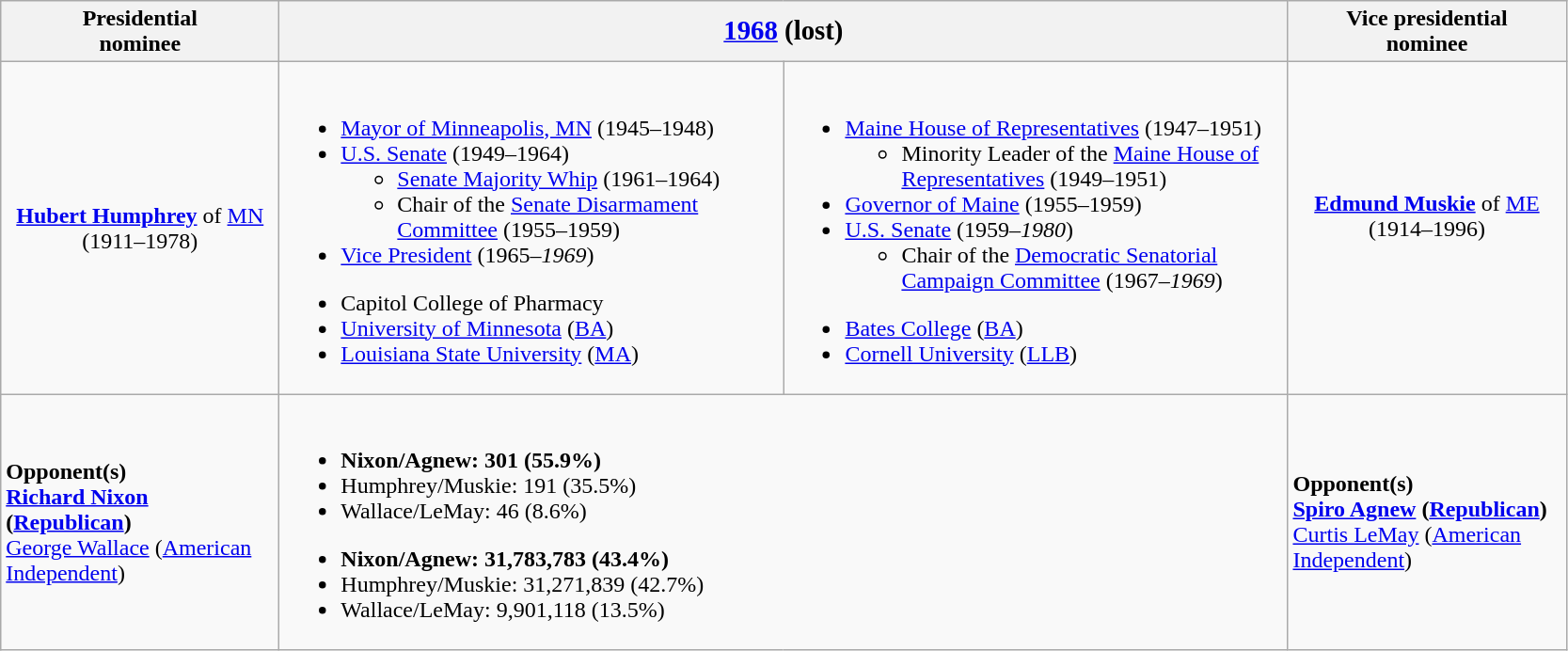<table class="wikitable">
<tr>
<th width=190>Presidential<br>nominee</th>
<th colspan=2><big><a href='#'>1968</a> (lost)</big></th>
<th width=190>Vice presidential<br>nominee</th>
</tr>
<tr>
<td style="text-align:center;"><strong><a href='#'>Hubert Humphrey</a></strong> of <a href='#'>MN</a><br>(1911–1978)<br></td>
<td width=350><br><ul><li><a href='#'>Mayor of Minneapolis, MN</a> (1945–1948)</li><li><a href='#'>U.S. Senate</a> (1949–1964)<ul><li><a href='#'>Senate Majority Whip</a> (1961–1964)</li><li>Chair of the <a href='#'>Senate Disarmament Committee</a> (1955–1959)</li></ul></li><li><a href='#'>Vice President</a> (1965–<em>1969</em>)</li></ul><ul><li>Capitol College of Pharmacy</li><li><a href='#'>University of Minnesota</a> (<a href='#'>BA</a>)</li><li><a href='#'>Louisiana State University</a> (<a href='#'>MA</a>)</li></ul></td>
<td width=350><br><ul><li><a href='#'>Maine House of Representatives</a> (1947–1951)<ul><li>Minority Leader of the <a href='#'>Maine House of Representatives</a> (1949–1951)</li></ul></li><li><a href='#'>Governor of Maine</a> (1955–1959)</li><li><a href='#'>U.S. Senate</a> (1959–<em>1980</em>)<ul><li>Chair of the <a href='#'>Democratic Senatorial Campaign Committee</a> (1967–<em>1969</em>)</li></ul></li></ul><ul><li><a href='#'>Bates College</a> (<a href='#'>BA</a>)</li><li><a href='#'>Cornell University</a> (<a href='#'>LLB</a>)</li></ul></td>
<td style="text-align:center;"><strong><a href='#'>Edmund Muskie</a></strong> of <a href='#'>ME</a><br>(1914–1996)<br><br></td>
</tr>
<tr>
<td><strong>Opponent(s)</strong><br><strong><a href='#'>Richard Nixon</a> (<a href='#'>Republican</a>)</strong><br><a href='#'>George Wallace</a> (<a href='#'>American<br>Independent</a>)</td>
<td colspan=2><br><ul><li><strong>Nixon/Agnew: 301 (55.9%)</strong></li><li>Humphrey/Muskie: 191 (35.5%)</li><li>Wallace/LeMay: 46 (8.6%)</li></ul><ul><li><strong>Nixon/Agnew: 31,783,783 (43.4%)</strong></li><li>Humphrey/Muskie: 31,271,839 (42.7%)</li><li>Wallace/LeMay: 9,901,118 (13.5%)</li></ul></td>
<td><strong>Opponent(s)</strong><br><strong><a href='#'>Spiro Agnew</a> (<a href='#'>Republican</a>)</strong><br><a href='#'>Curtis LeMay</a> (<a href='#'>American<br>Independent</a>)</td>
</tr>
</table>
